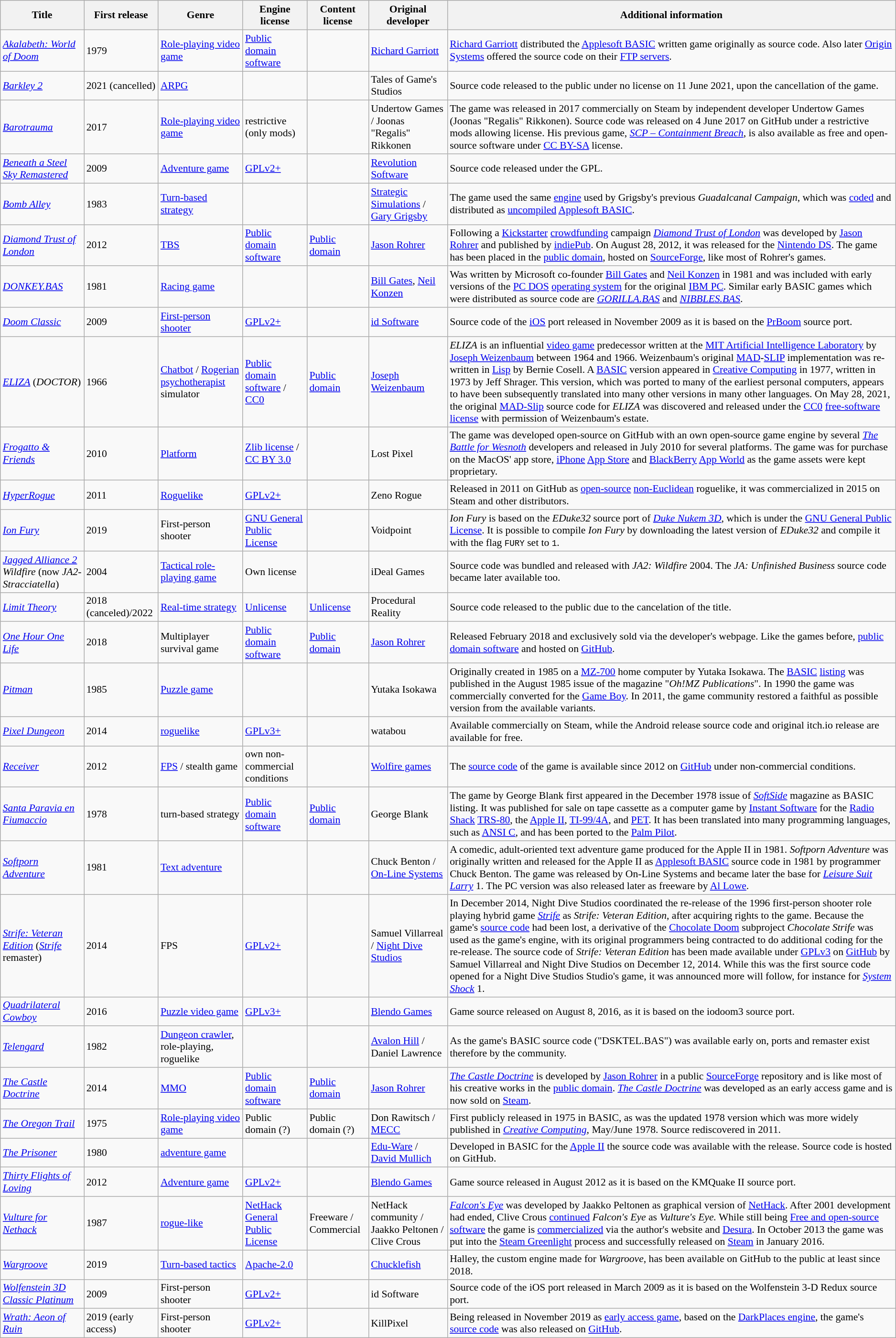<table class="wikitable sortable" style="font-size:90%;">
<tr>
<th>   Title   </th>
<th>First release</th>
<th>Genre</th>
<th>Engine license</th>
<th>Content license</th>
<th>Original developer</th>
<th>Additional information</th>
</tr>
<tr>
<td><em><a href='#'>Akalabeth: World of Doom</a></em></td>
<td>1979</td>
<td><a href='#'>Role-playing video game</a></td>
<td><a href='#'>Public domain software</a></td>
<td></td>
<td><a href='#'>Richard Garriott</a></td>
<td><a href='#'>Richard Garriott</a> distributed the <a href='#'>Applesoft BASIC</a> written game originally as source code. Also later <a href='#'>Origin Systems</a> offered the source code on their <a href='#'>FTP servers</a>.</td>
</tr>
<tr>
<td><em><a href='#'>Barkley 2</a></em></td>
<td>2021 (cancelled)</td>
<td><a href='#'>ARPG</a></td>
<td></td>
<td></td>
<td>Tales of Game's Studios</td>
<td>Source code released to the public under no license on 11 June 2021, upon the cancellation of the game.</td>
</tr>
<tr>
<td><em><a href='#'>Barotrauma</a></em></td>
<td>2017</td>
<td><a href='#'>Role-playing video game</a></td>
<td>restrictive (only mods)</td>
<td></td>
<td>Undertow Games / Joonas "Regalis" Rikkonen</td>
<td>The game was released in 2017 commercially on Steam by independent developer Undertow Games (Joonas "Regalis" Rikkonen). Source code was released on 4 June 2017 on GitHub under a restrictive mods allowing license. His previous game, <em><a href='#'>SCP – Containment Breach</a></em>, is also available as free and open-source software under <a href='#'>CC BY-SA</a> license.</td>
</tr>
<tr>
<td><em><a href='#'>Beneath a Steel Sky Remastered</a></em></td>
<td>2009</td>
<td><a href='#'>Adventure game</a></td>
<td><a href='#'>GPLv2+</a></td>
<td></td>
<td><a href='#'>Revolution Software</a></td>
<td>Source code released under the GPL.</td>
</tr>
<tr>
<td><em><a href='#'>Bomb Alley</a></em></td>
<td>1983</td>
<td><a href='#'>Turn-based strategy</a></td>
<td></td>
<td></td>
<td><a href='#'>Strategic Simulations</a> / <a href='#'>Gary Grigsby</a></td>
<td>The game used the same <a href='#'>engine</a> used by Grigsby's previous <em>Guadalcanal Campaign</em>, which was <a href='#'>coded</a> and distributed as <a href='#'>uncompiled</a> <a href='#'>Applesoft BASIC</a>.</td>
</tr>
<tr>
<td><em><a href='#'>Diamond Trust of London</a></em></td>
<td>2012</td>
<td><a href='#'>TBS</a></td>
<td><a href='#'>Public domain software</a></td>
<td><a href='#'>Public domain</a></td>
<td><a href='#'>Jason Rohrer</a></td>
<td>Following a <a href='#'>Kickstarter</a> <a href='#'>crowdfunding</a> campaign <em><a href='#'>Diamond Trust of London</a></em> was developed by <a href='#'>Jason Rohrer</a> and published by <a href='#'>indiePub</a>. On August 28, 2012, it was released for the <a href='#'>Nintendo DS</a>. The game has been placed in the <a href='#'>public domain</a>, hosted on <a href='#'>SourceForge</a>, like most of Rohrer's games.</td>
</tr>
<tr>
<td><em><a href='#'>DONKEY.BAS</a></em></td>
<td>1981</td>
<td><a href='#'>Racing game</a></td>
<td></td>
<td></td>
<td><a href='#'>Bill Gates</a>, <a href='#'>Neil Konzen</a></td>
<td>Was written by Microsoft co-founder <a href='#'>Bill Gates</a> and <a href='#'>Neil Konzen</a> in 1981 and was included with early versions of the <a href='#'>PC DOS</a> <a href='#'>operating system</a> for the original <a href='#'>IBM PC</a>. Similar early BASIC games which were distributed as source code are <em><a href='#'>GORILLA.BAS</a></em> and <em><a href='#'>NIBBLES.BAS</a></em>.</td>
</tr>
<tr>
<td><em><a href='#'>Doom Classic</a></em></td>
<td>2009</td>
<td><a href='#'>First-person shooter</a></td>
<td><a href='#'>GPLv2+</a></td>
<td></td>
<td><a href='#'>id Software</a></td>
<td>Source code of the <a href='#'>iOS</a> port released in November 2009 as it is based on the <a href='#'>PrBoom</a> source port.</td>
</tr>
<tr>
<td><em><a href='#'>ELIZA</a></em> (<em>DOCTOR</em>)</td>
<td>1966</td>
<td><a href='#'>Chatbot</a> / <a href='#'>Rogerian psychotherapist</a> simulator</td>
<td><a href='#'>Public domain software</a> / <a href='#'>CC0</a></td>
<td><a href='#'>Public domain</a></td>
<td><a href='#'>Joseph Weizenbaum</a></td>
<td><em>ELIZA</em> is an influential <a href='#'>video game</a> predecessor written at the <a href='#'>MIT Artificial Intelligence Laboratory</a> by <a href='#'>Joseph Weizenbaum</a> between 1964 and 1966. Weizenbaum's original <a href='#'>MAD</a>-<a href='#'>SLIP</a> implementation was re-written in <a href='#'>Lisp</a> by Bernie Cosell. A <a href='#'>BASIC</a> version appeared in <a href='#'>Creative Computing</a> in 1977, written in 1973 by Jeff Shrager. This version, which was ported to many of the earliest personal computers, appears to have been subsequently translated into many other versions in many other languages. On May 28, 2021, the original <a href='#'>MAD-Slip</a> source code for <em>ELIZA</em> was discovered and released under the <a href='#'>CC0</a> <a href='#'>free-software license</a> with permission of Weizenbaum's estate.</td>
</tr>
<tr>
<td><em><a href='#'>Frogatto & Friends</a></em></td>
<td>2010</td>
<td><a href='#'>Platform</a></td>
<td><a href='#'>Zlib license</a> / <a href='#'>CC BY 3.0</a></td>
<td></td>
<td>Lost Pixel</td>
<td>The game was developed open-source on GitHub with an own open-source game engine by several <em><a href='#'>The Battle for Wesnoth</a></em> developers and released in July 2010 for several platforms. The game was for purchase on the MacOS' app store, <a href='#'>iPhone</a> <a href='#'>App Store</a> and <a href='#'>BlackBerry</a> <a href='#'>App World</a> as the game assets were kept proprietary.</td>
</tr>
<tr>
<td><em><a href='#'>HyperRogue</a></em></td>
<td>2011</td>
<td><a href='#'>Roguelike</a></td>
<td><a href='#'>GPLv2+</a></td>
<td></td>
<td>Zeno Rogue</td>
<td>Released in 2011 on GitHub as <a href='#'>open-source</a> <a href='#'>non-Euclidean</a> roguelike, it was commercialized in 2015 on Steam and other distributors.</td>
</tr>
<tr>
<td><em><a href='#'>Ion Fury</a></em></td>
<td>2019</td>
<td>First-person shooter</td>
<td><a href='#'>GNU General Public License</a></td>
<td></td>
<td>Voidpoint</td>
<td><em>Ion Fury</em> is based on the <em>EDuke32</em> source port of <em><a href='#'>Duke Nukem 3D</a></em>, which is under the <a href='#'>GNU General Public License</a>. It is possible to compile <em>Ion Fury</em> by downloading the latest version of <em>EDuke32</em> and compile it with the flag <code>FURY</code> set to <code>1</code>.</td>
</tr>
<tr>
<td><em><a href='#'>Jagged Alliance 2</a> Wildfire</em> (now <em>JA2-Stracciatella</em>)</td>
<td>2004</td>
<td><a href='#'>Tactical role-playing game</a></td>
<td>Own license</td>
<td></td>
<td>iDeal Games</td>
<td>Source code was bundled and released with <em>JA2: Wildfire</em> 2004. The <em>JA: Unfinished Business</em> source code became later available too.</td>
</tr>
<tr>
<td><em><a href='#'>Limit Theory</a></em></td>
<td>2018 (canceled)/2022</td>
<td><a href='#'>Real-time strategy</a></td>
<td><a href='#'>Unlicense</a></td>
<td><a href='#'>Unlicense</a></td>
<td>Procedural Reality</td>
<td>Source code released to the public due to the cancelation of the title.</td>
</tr>
<tr>
<td><em><a href='#'>One Hour One Life</a></em></td>
<td>2018</td>
<td>Multiplayer survival game</td>
<td><a href='#'>Public domain software</a></td>
<td><a href='#'>Public domain</a></td>
<td><a href='#'>Jason Rohrer</a></td>
<td>Released February 2018 and exclusively sold via the developer's webpage. Like the games before, <a href='#'>public domain software</a> and hosted on <a href='#'>GitHub</a>.</td>
</tr>
<tr>
<td><em><a href='#'>Pitman</a></em></td>
<td>1985</td>
<td><a href='#'>Puzzle game</a></td>
<td></td>
<td></td>
<td>Yutaka Isokawa</td>
<td>Originally created in 1985 on a <a href='#'>MZ-700</a> home computer by Yutaka Isokawa. The <a href='#'>BASIC</a> <a href='#'>listing</a> was published in the August 1985 issue of the magazine "<em>Oh!MZ Publications</em>". In 1990 the game was commercially converted for the <a href='#'>Game Boy</a>. In 2011, the game community restored a faithful as possible version from the available variants.</td>
</tr>
<tr>
<td><em><a href='#'>Pixel Dungeon</a></em></td>
<td>2014</td>
<td><a href='#'>roguelike</a></td>
<td><a href='#'>GPLv3+</a></td>
<td></td>
<td>watabou</td>
<td>Available commercially on Steam, while the Android release source code and original itch.io release are available for free.</td>
</tr>
<tr>
<td><em><a href='#'>Receiver</a></em></td>
<td>2012</td>
<td><a href='#'>FPS</a> / stealth game</td>
<td>own non-commercial conditions</td>
<td></td>
<td><a href='#'>Wolfire games</a></td>
<td>The <a href='#'>source code</a> of the game is available since 2012 on <a href='#'>GitHub</a> under non-commercial conditions.</td>
</tr>
<tr>
<td><em><a href='#'>Santa Paravia en Fiumaccio</a></em></td>
<td>1978</td>
<td>turn-based strategy</td>
<td><a href='#'>Public domain software</a></td>
<td><a href='#'>Public domain</a></td>
<td>George Blank</td>
<td>The game by George Blank first appeared in the December 1978 issue of <em><a href='#'>SoftSide</a></em> magazine as BASIC listing. It was published for sale on tape cassette as a computer game by <a href='#'>Instant Software</a> for the <a href='#'>Radio Shack</a> <a href='#'>TRS-80</a>, the <a href='#'>Apple II</a>, <a href='#'>TI-99/4A</a>, and <a href='#'>PET</a>. It has been translated into many programming languages, such as <a href='#'>ANSI C</a>, and has been ported to the <a href='#'>Palm Pilot</a>.</td>
</tr>
<tr>
<td><em><a href='#'>Softporn Adventure</a></em></td>
<td>1981</td>
<td><a href='#'>Text adventure</a></td>
<td></td>
<td></td>
<td>Chuck Benton / <a href='#'>On-Line Systems</a></td>
<td>A comedic, adult-oriented text adventure game produced for the Apple II in 1981. <em>Softporn Adventure</em> was originally written and released for the Apple II as <a href='#'>Applesoft BASIC</a> source code in 1981 by programmer Chuck Benton.  The game was released by On-Line Systems and became later the base for <em><a href='#'>Leisure Suit Larry</a></em> 1. The PC version was also released later as freeware by <a href='#'>Al Lowe</a>.</td>
</tr>
<tr>
<td><em><a href='#'>Strife: Veteran Edition</a></em> (<em><a href='#'>Strife</a></em> remaster)</td>
<td>2014</td>
<td>FPS</td>
<td><a href='#'>GPLv2+</a></td>
<td></td>
<td>Samuel Villarreal / <a href='#'>Night Dive Studios</a></td>
<td>In December 2014, Night Dive Studios coordinated the re-release of the 1996 first-person shooter role playing hybrid game <a href='#'><em>Strife</em></a> as <em>Strife: Veteran Edition</em>, after acquiring rights to the game. Because the game's <a href='#'>source code</a> had been lost, a derivative of the <a href='#'>Chocolate Doom</a> subproject <em>Chocolate Strife</em> was used as the game's engine, with its original programmers being contracted to do additional coding for the re-release. The source code of <em>Strife: Veteran Edition</em> has been made available under <a href='#'>GPLv3</a> on <a href='#'>GitHub</a> by Samuel Villarreal and Night Dive Studios on December 12, 2014. While this was the first source code opened for a Night Dive Studios Studio's game, it was announced more will follow, for instance for <em><a href='#'>System Shock</a></em> 1.</td>
</tr>
<tr>
<td><em><a href='#'>Quadrilateral Cowboy</a></em></td>
<td>2016</td>
<td><a href='#'>Puzzle video game</a></td>
<td><a href='#'>GPLv3+</a></td>
<td></td>
<td><a href='#'>Blendo Games</a></td>
<td>Game source released on August 8, 2016, as it is based on the iodoom3 source port.</td>
</tr>
<tr>
<td><em><a href='#'>Telengard</a></em></td>
<td>1982</td>
<td><a href='#'>Dungeon crawler</a>, role-playing, roguelike</td>
<td></td>
<td></td>
<td><a href='#'>Avalon Hill</a> / Daniel Lawrence</td>
<td>As the game's BASIC source code ("DSKTEL.BAS") was available early on, ports and remaster exist therefore by the community.</td>
</tr>
<tr>
<td><em><a href='#'>The Castle Doctrine</a></em></td>
<td>2014</td>
<td><a href='#'>MMO</a></td>
<td><a href='#'>Public domain software</a></td>
<td><a href='#'>Public domain</a></td>
<td><a href='#'>Jason Rohrer</a></td>
<td><em><a href='#'>The Castle Doctrine</a></em> is developed by <a href='#'>Jason Rohrer</a> in a public <a href='#'>SourceForge</a> repository and is like most of his creative works in the <a href='#'>public domain</a>. <em><a href='#'>The Castle Doctrine</a></em> was developed as an early access game and is now sold on <a href='#'>Steam</a>.</td>
</tr>
<tr>
<td><em><a href='#'>The Oregon Trail</a></em></td>
<td>1975</td>
<td><a href='#'>Role-playing video game</a></td>
<td>Public domain (?)</td>
<td>Public domain (?)</td>
<td>Don Rawitsch / <a href='#'>MECC</a></td>
<td>First publicly released in 1975 in BASIC, as was the updated 1978 version which was more widely published in <em><a href='#'>Creative Computing</a></em>, May/June 1978. Source rediscovered in 2011.</td>
</tr>
<tr>
<td><em><a href='#'>The Prisoner</a></em></td>
<td>1980</td>
<td><a href='#'>adventure game</a></td>
<td></td>
<td></td>
<td><a href='#'>Edu-Ware</a> / <a href='#'>David Mullich</a></td>
<td>Developed in BASIC for the <a href='#'>Apple II</a> the source code was available with the release. Source code is hosted on GitHub.</td>
</tr>
<tr>
<td><em><a href='#'>Thirty Flights of Loving</a></em></td>
<td>2012</td>
<td><a href='#'>Adventure game</a></td>
<td><a href='#'>GPLv2+</a></td>
<td></td>
<td><a href='#'>Blendo Games</a></td>
<td>Game source released in August 2012 as it is based on the KMQuake II source port.</td>
</tr>
<tr>
<td><em><a href='#'>Vulture for Nethack</a></em></td>
<td>1987</td>
<td><a href='#'>rogue-like</a></td>
<td><a href='#'>NetHack General Public License</a></td>
<td>Freeware / Commercial</td>
<td>NetHack community / Jaakko Peltonen / Clive Crous</td>
<td><em><a href='#'>Falcon's Eye</a></em> was developed by Jaakko Peltonen as graphical version of <a href='#'>NetHack</a>. After 2001 development had ended, Clive Crous <a href='#'>continued</a> <em>Falcon's Eye</em> as <em>Vulture's Eye.</em> While still being <a href='#'>Free and open-source software</a> the game is <a href='#'>commercialized</a> via the author's website and <a href='#'>Desura</a>. In October 2013 the game was put into the <a href='#'>Steam Greenlight</a> process and successfully released on <a href='#'>Steam</a> in January 2016.</td>
</tr>
<tr>
<td><em><a href='#'>Wargroove</a></em></td>
<td>2019</td>
<td><a href='#'>Turn-based tactics</a></td>
<td><a href='#'>Apache-2.0</a></td>
<td></td>
<td><a href='#'>Chucklefish</a></td>
<td>Halley, the custom engine made for <em>Wargroove</em>, has been available on GitHub to the public at least since 2018.</td>
</tr>
<tr>
<td><em><a href='#'>Wolfenstein 3D Classic Platinum</a></em></td>
<td>2009</td>
<td>First-person shooter</td>
<td><a href='#'>GPLv2+</a></td>
<td></td>
<td>id Software</td>
<td>Source code of the iOS port released in March 2009 as it is based on the Wolfenstein 3-D Redux source port.</td>
</tr>
<tr>
<td><em><a href='#'>Wrath: Aeon of Ruin</a></em></td>
<td>2019 (early access)</td>
<td>First-person shooter</td>
<td><a href='#'>GPLv2+</a></td>
<td></td>
<td>KillPixel</td>
<td>Being released in November 2019 as <a href='#'>early access game</a>, based on the <a href='#'>DarkPlaces engine</a>, the game's <a href='#'>source code</a> was also released on <a href='#'>GitHub</a>.</td>
</tr>
</table>
